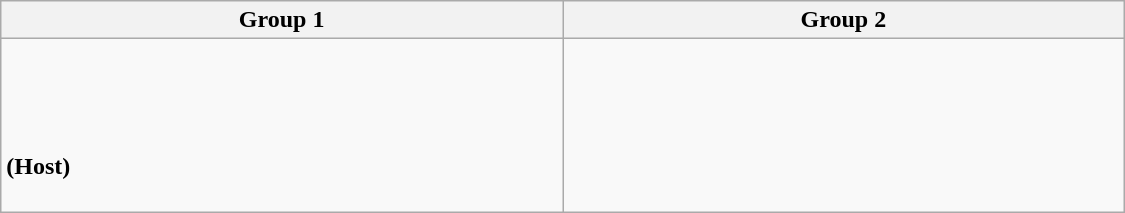<table class="wikitable" width="750">
<tr>
<th width="25%">Group 1</th>
<th width="25%">Group 2</th>
</tr>
<tr>
<td><br><br><br> <strong>(Host)</strong><br></td>
<td><br><br><br><br><br><br></td>
</tr>
</table>
